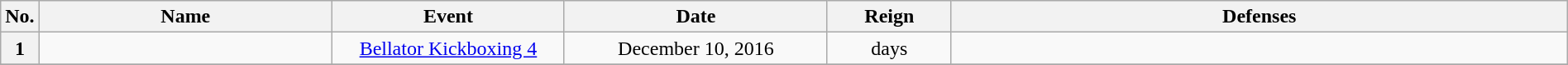<table class="wikitable" width=100%>
<tr>
<th width=1%>No.</th>
<th width=19%>Name</th>
<th width=15%>Event</th>
<th width=17%>Date</th>
<th width=8%>Reign</th>
<th width=40%>Defenses</th>
</tr>
<tr>
<th>1</th>
<td align=left><br></td>
<td align=center><a href='#'>Bellator Kickboxing 4</a><br></td>
<td align=center>December 10, 2016</td>
<td align=center> days</td>
<td></td>
</tr>
<tr>
</tr>
</table>
